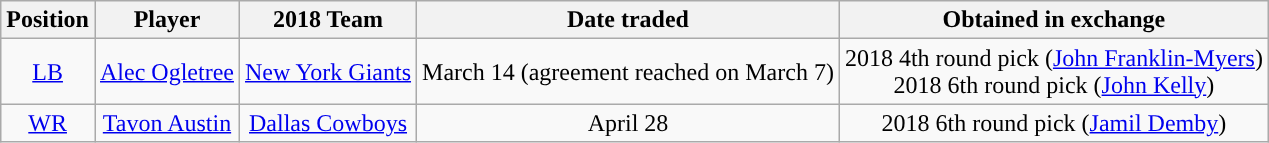<table class="wikitable" style="text-align:center">
<tr>
<th>Position</th>
<th>Player</th>
<th>2018 Team</th>
<th>Date traded</th>
<th>Obtained in exchange</th>
</tr>
<tr>
<td><a href='#'>LB</a></td>
<td><a href='#'>Alec Ogletree</a></td>
<td><a href='#'>New York Giants</a></td>
<td>March 14 (agreement reached on March 7)</td>
<td>2018 4th round pick (<a href='#'>John Franklin-Myers</a>) <br> 2018 6th round pick (<a href='#'>John Kelly</a>)</td>
</tr>
<tr>
<td><a href='#'>WR</a></td>
<td><a href='#'>Tavon Austin</a></td>
<td><a href='#'>Dallas Cowboys</a></td>
<td>April 28</td>
<td>2018 6th round pick (<a href='#'>Jamil Demby</a>)</td>
</tr>
</table>
